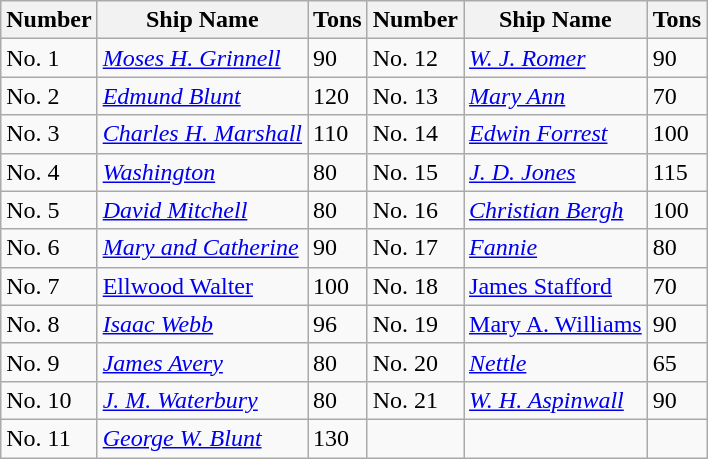<table class="wikitable">
<tr>
<th>Number</th>
<th>Ship Name</th>
<th>Tons</th>
<th>Number</th>
<th>Ship Name</th>
<th>Tons</th>
</tr>
<tr>
<td>No. 1</td>
<td><a href='#'><em>Moses H. Grinnell</em></a></td>
<td>90</td>
<td>No. 12</td>
<td><a href='#'><em>W. J. Romer</em></a></td>
<td>90</td>
</tr>
<tr>
<td>No. 2</td>
<td><a href='#'><em>Edmund Blunt</em></a></td>
<td>120</td>
<td>No. 13</td>
<td><a href='#'><em>Mary Ann</em></a></td>
<td>70</td>
</tr>
<tr>
<td>No. 3</td>
<td><a href='#'><em>Charles H. Marshall</em></a></td>
<td>110</td>
<td>No. 14</td>
<td><a href='#'><em>Edwin Forrest</em></a></td>
<td>100</td>
</tr>
<tr>
<td>No. 4</td>
<td><a href='#'><em>Washington</em></a></td>
<td>80</td>
<td>No. 15</td>
<td><a href='#'><em>J. D. Jones</em></a></td>
<td>115</td>
</tr>
<tr>
<td>No. 5</td>
<td><a href='#'><em>David Mitchell</em></a></td>
<td>80</td>
<td>No. 16</td>
<td><a href='#'><em>Christian Bergh</em></a></td>
<td>100</td>
</tr>
<tr>
<td>No. 6</td>
<td><a href='#'><em>Mary and Catherine</em></a></td>
<td>90</td>
<td>No. 17</td>
<td><a href='#'><em>Fannie</em></a></td>
<td>80</td>
</tr>
<tr>
<td>No. 7</td>
<td><a href='#'>Ellwood Walter</a></td>
<td>100</td>
<td>No. 18</td>
<td><a href='#'>James Stafford</a></td>
<td>70</td>
</tr>
<tr>
<td>No. 8</td>
<td><a href='#'><em>Isaac Webb</em></a></td>
<td>96</td>
<td>No. 19</td>
<td><a href='#'>Mary A. Williams</a></td>
<td>90</td>
</tr>
<tr>
<td>No. 9</td>
<td><a href='#'><em>James Avery</em></a></td>
<td>80</td>
<td>No. 20</td>
<td><a href='#'><em>Nettle</em></a></td>
<td>65</td>
</tr>
<tr>
<td>No. 10</td>
<td><a href='#'><em>J. M. Waterbury</em></a></td>
<td>80</td>
<td>No. 21</td>
<td><a href='#'><em>W. H. Aspinwall</em></a></td>
<td>90</td>
</tr>
<tr>
<td>No. 11</td>
<td><a href='#'><em>George W. Blunt</em></a></td>
<td>130</td>
<td></td>
<td></td>
<td></td>
</tr>
</table>
